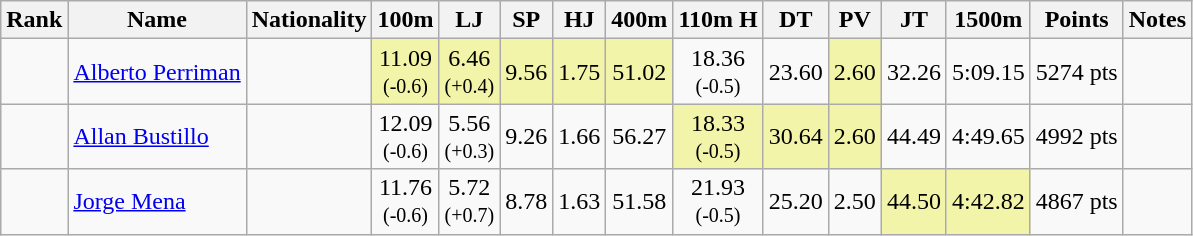<table class="wikitable sortable" style="text-align:center">
<tr>
<th>Rank</th>
<th>Name</th>
<th>Nationality</th>
<th>100m</th>
<th>LJ</th>
<th>SP</th>
<th>HJ</th>
<th>400m</th>
<th>110m H</th>
<th>DT</th>
<th>PV</th>
<th>JT</th>
<th>1500m</th>
<th>Points</th>
<th>Notes</th>
</tr>
<tr>
<td></td>
<td align=left><a href='#'>Alberto Perriman</a></td>
<td align=left></td>
<td bgcolor=#F2F5A9>11.09<br><small>(-0.6)</small></td>
<td bgcolor=#F2F5A9>6.46<br><small>(+0.4)</small></td>
<td bgcolor=#F2F5A9>9.56<br></td>
<td bgcolor=#F2F5A9>1.75<br></td>
<td bgcolor=#F2F5A9>51.02<br></td>
<td>18.36<br><small>(-0.5)</small></td>
<td>23.60<br></td>
<td bgcolor=#F2F5A9>2.60<br></td>
<td>32.26<br></td>
<td>5:09.15<br></td>
<td>5274 pts</td>
<td></td>
</tr>
<tr>
<td></td>
<td align=left><a href='#'>Allan Bustillo</a></td>
<td align=left></td>
<td>12.09<br><small>(-0.6)</small></td>
<td>5.56<br><small>(+0.3)</small></td>
<td>9.26<br></td>
<td>1.66<br></td>
<td>56.27<br></td>
<td bgcolor=#F2F5A9>18.33<br><small>(-0.5)</small></td>
<td bgcolor=#F2F5A9>30.64<br></td>
<td bgcolor=#F2F5A9>2.60<br></td>
<td>44.49<br></td>
<td>4:49.65<br></td>
<td>4992 pts</td>
<td></td>
</tr>
<tr>
<td></td>
<td align=left><a href='#'>Jorge Mena</a></td>
<td align=left></td>
<td>11.76<br><small>(-0.6)</small></td>
<td>5.72<br><small>(+0.7)</small></td>
<td>8.78<br></td>
<td>1.63<br></td>
<td>51.58<br></td>
<td>21.93<br><small>(-0.5)</small></td>
<td>25.20<br></td>
<td>2.50<br></td>
<td bgcolor=#F2F5A9>44.50<br></td>
<td bgcolor=#F2F5A9>4:42.82<br></td>
<td>4867 pts</td>
<td></td>
</tr>
</table>
